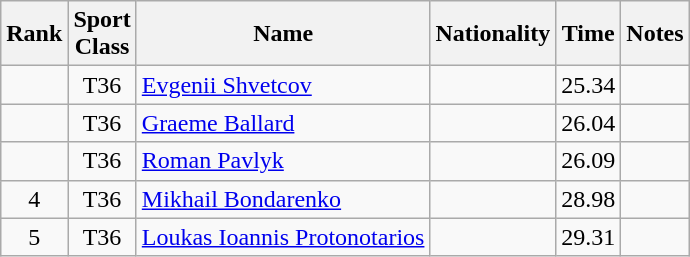<table class="wikitable sortable" style="text-align:center">
<tr>
<th>Rank</th>
<th>Sport<br>Class</th>
<th>Name</th>
<th>Nationality</th>
<th>Time</th>
<th>Notes</th>
</tr>
<tr>
<td></td>
<td>T36</td>
<td align=left><a href='#'>Evgenii Shvetcov</a></td>
<td align=left></td>
<td>25.34</td>
<td></td>
</tr>
<tr>
<td></td>
<td>T36</td>
<td align=left><a href='#'>Graeme Ballard</a></td>
<td align=left></td>
<td>26.04</td>
<td></td>
</tr>
<tr>
<td></td>
<td>T36</td>
<td align=left><a href='#'>Roman Pavlyk</a></td>
<td align=left></td>
<td>26.09</td>
<td></td>
</tr>
<tr>
<td>4</td>
<td>T36</td>
<td align=left><a href='#'>Mikhail Bondarenko</a></td>
<td align=left></td>
<td>28.98</td>
<td></td>
</tr>
<tr>
<td>5</td>
<td>T36</td>
<td align=left><a href='#'>Loukas Ioannis Protonotarios</a></td>
<td align=left></td>
<td>29.31</td>
<td></td>
</tr>
</table>
